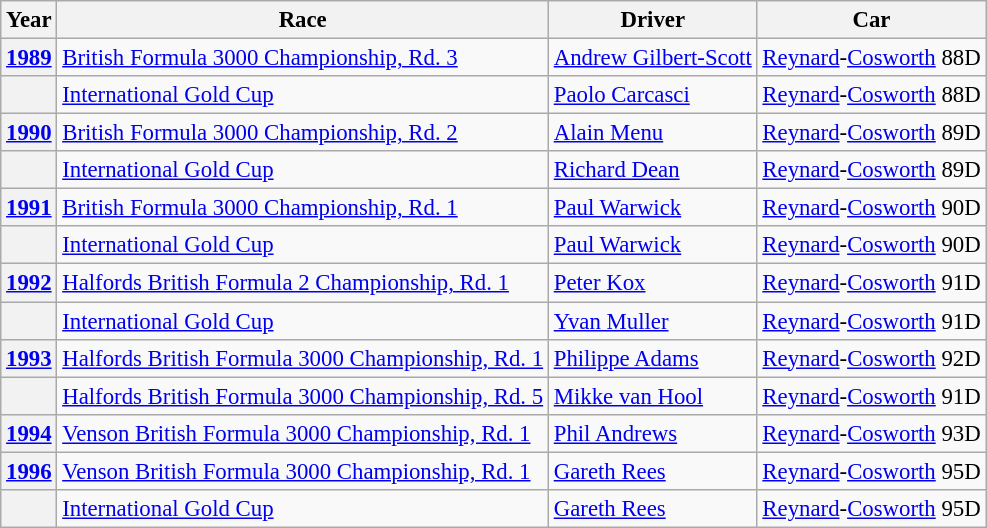<table class="wikitable" style="font-size: 95%;">
<tr>
<th>Year</th>
<th>Race</th>
<th>Driver</th>
<th>Car</th>
</tr>
<tr>
<th><a href='#'>1989</a></th>
<td><a href='#'>British Formula 3000 Championship, Rd. 3</a></td>
<td><a href='#'>Andrew Gilbert-Scott</a></td>
<td><a href='#'>Reynard</a>-<a href='#'>Cosworth</a> 88D</td>
</tr>
<tr>
<th></th>
<td><a href='#'>International Gold Cup</a></td>
<td><a href='#'>Paolo Carcasci</a></td>
<td><a href='#'>Reynard</a>-<a href='#'>Cosworth</a> 88D</td>
</tr>
<tr>
<th><a href='#'>1990</a></th>
<td><a href='#'>British Formula 3000 Championship, Rd. 2</a></td>
<td><a href='#'>Alain Menu</a></td>
<td><a href='#'>Reynard</a>-<a href='#'>Cosworth</a> 89D</td>
</tr>
<tr>
<th></th>
<td><a href='#'>International Gold Cup</a></td>
<td><a href='#'>Richard Dean</a></td>
<td><a href='#'>Reynard</a>-<a href='#'>Cosworth</a> 89D</td>
</tr>
<tr>
<th><a href='#'>1991</a></th>
<td><a href='#'>British Formula 3000 Championship, Rd. 1</a></td>
<td><a href='#'>Paul Warwick</a></td>
<td><a href='#'>Reynard</a>-<a href='#'>Cosworth</a> 90D</td>
</tr>
<tr>
<th></th>
<td><a href='#'>International Gold Cup</a></td>
<td><a href='#'>Paul Warwick</a></td>
<td><a href='#'>Reynard</a>-<a href='#'>Cosworth</a> 90D</td>
</tr>
<tr>
<th><a href='#'>1992</a></th>
<td><a href='#'>Halfords British Formula 2 Championship, Rd. 1</a></td>
<td><a href='#'>Peter Kox</a></td>
<td><a href='#'>Reynard</a>-<a href='#'>Cosworth</a> 91D</td>
</tr>
<tr>
<th></th>
<td><a href='#'>International Gold Cup</a></td>
<td><a href='#'>Yvan Muller</a></td>
<td><a href='#'>Reynard</a>-<a href='#'>Cosworth</a> 91D</td>
</tr>
<tr>
<th><a href='#'>1993</a></th>
<td><a href='#'>Halfords British Formula 3000 Championship, Rd. 1</a></td>
<td><a href='#'>Philippe Adams</a></td>
<td><a href='#'>Reynard</a>-<a href='#'>Cosworth</a> 92D</td>
</tr>
<tr>
<th></th>
<td><a href='#'>Halfords British Formula 3000 Championship, Rd. 5</a></td>
<td><a href='#'>Mikke van Hool</a></td>
<td><a href='#'>Reynard</a>-<a href='#'>Cosworth</a> 91D</td>
</tr>
<tr>
<th><a href='#'>1994</a></th>
<td><a href='#'>Venson British Formula 3000 Championship, Rd. 1</a></td>
<td><a href='#'>Phil Andrews</a></td>
<td><a href='#'>Reynard</a>-<a href='#'>Cosworth</a> 93D</td>
</tr>
<tr>
<th><a href='#'>1996</a></th>
<td><a href='#'>Venson British Formula 3000 Championship, Rd. 1</a></td>
<td><a href='#'>Gareth Rees</a></td>
<td><a href='#'>Reynard</a>-<a href='#'>Cosworth</a> 95D</td>
</tr>
<tr>
<th></th>
<td><a href='#'>International Gold Cup</a></td>
<td><a href='#'>Gareth Rees</a></td>
<td><a href='#'>Reynard</a>-<a href='#'>Cosworth</a> 95D</td>
</tr>
</table>
